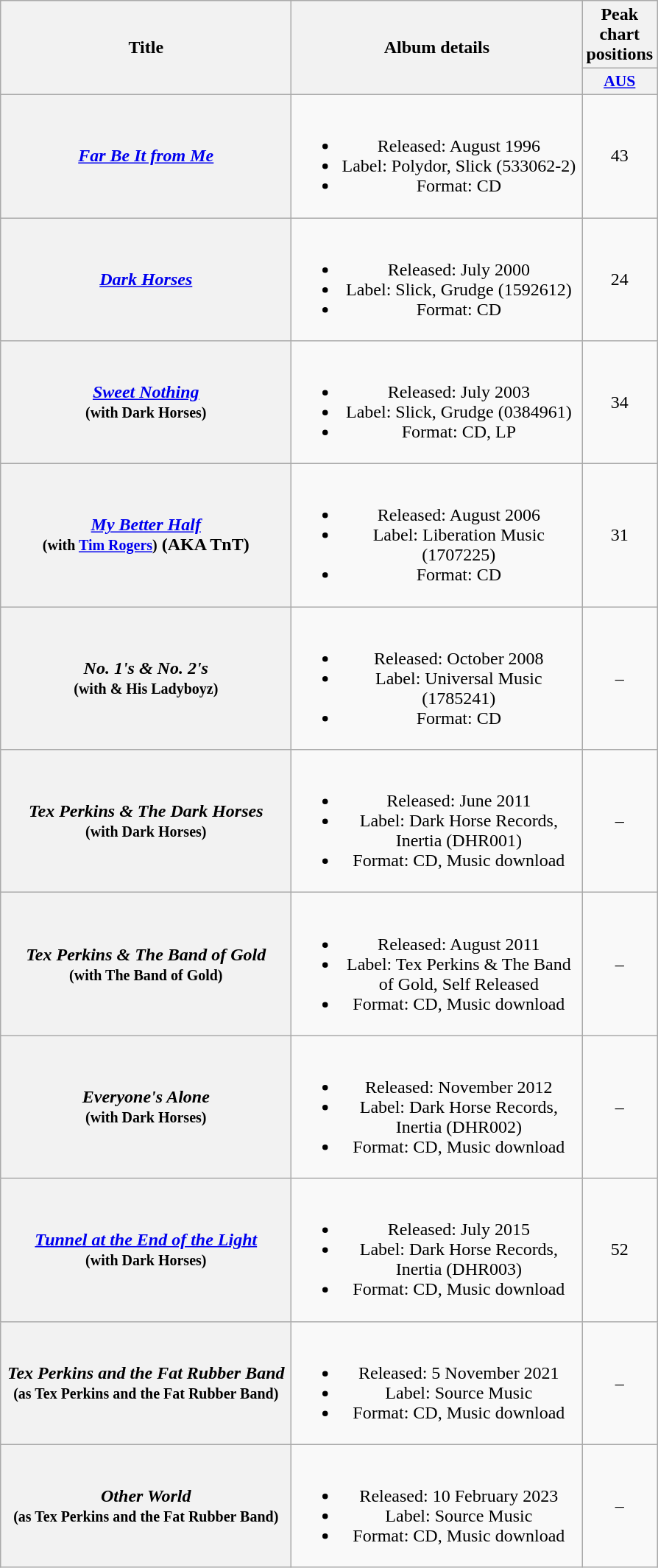<table class="wikitable plainrowheaders" style="text-align:center;">
<tr>
<th scope="col" rowspan="2" style="width:16em;">Title</th>
<th scope="col" rowspan="2" style="width:16em;">Album details</th>
<th scope="col">Peak chart positions</th>
</tr>
<tr>
<th scope="col" style="width:3em;font-size:90%;"><a href='#'>AUS</a><br></th>
</tr>
<tr>
<th scope="row"><em><a href='#'>Far Be It from Me</a></em></th>
<td><br><ul><li>Released: August 1996</li><li>Label: Polydor, Slick (533062-2)</li><li>Format: CD</li></ul></td>
<td>43</td>
</tr>
<tr>
<th scope="row"><em><a href='#'>Dark Horses</a></em></th>
<td><br><ul><li>Released: July 2000</li><li>Label: Slick, Grudge (1592612)</li><li>Format: CD</li></ul></td>
<td>24</td>
</tr>
<tr>
<th scope="row"><em><a href='#'>Sweet Nothing</a></em> <br><small> (with Dark Horses)</small></th>
<td><br><ul><li>Released: July 2003</li><li>Label: Slick, Grudge (0384961)</li><li>Format: CD, LP</li></ul></td>
<td>34</td>
</tr>
<tr>
<th scope="row"><em><a href='#'>My Better Half</a></em> <br><small> (with <a href='#'>Tim Rogers</a>)</small> (AKA TnT)</th>
<td><br><ul><li>Released: August 2006</li><li>Label: Liberation Music (1707225)</li><li>Format: CD</li></ul></td>
<td>31</td>
</tr>
<tr>
<th scope="row"><em>No. 1's & No. 2's</em> <br><small> (with & His Ladyboyz)</small></th>
<td><br><ul><li>Released: October 2008</li><li>Label: Universal Music (1785241)</li><li>Format: CD</li></ul></td>
<td>–</td>
</tr>
<tr>
<th scope="row"><em>Tex Perkins & The Dark Horses</em> <br><small> (with Dark Horses)</small></th>
<td><br><ul><li>Released: June 2011</li><li>Label: Dark Horse Records, Inertia (DHR001)</li><li>Format: CD, Music download</li></ul></td>
<td>–</td>
</tr>
<tr>
<th scope="row"><em>Tex Perkins & The Band of Gold</em> <br><small> (with The Band of Gold)</small></th>
<td><br><ul><li>Released: August 2011</li><li>Label: Tex Perkins & The Band of Gold, Self Released</li><li>Format: CD, Music download</li></ul></td>
<td>–</td>
</tr>
<tr>
<th scope="row"><em>Everyone's Alone</em> <br><small> (with Dark Horses)</small></th>
<td><br><ul><li>Released: November 2012</li><li>Label: Dark Horse Records, Inertia (DHR002)</li><li>Format: CD, Music download</li></ul></td>
<td>–</td>
</tr>
<tr>
<th scope="row"><em><a href='#'>Tunnel at the End of the Light</a></em><br> <small> (with Dark Horses)</small></th>
<td><br><ul><li>Released: July 2015</li><li>Label: Dark Horse Records, Inertia (DHR003)</li><li>Format: CD, Music download</li></ul></td>
<td>52</td>
</tr>
<tr>
<th scope="row"><em>Tex Perkins and the Fat Rubber Band</em> <br><small> (as Tex Perkins and the Fat Rubber Band)</small></th>
<td><br><ul><li>Released: 5 November 2021</li><li>Label: Source Music</li><li>Format: CD, Music download</li></ul></td>
<td>–</td>
</tr>
<tr>
<th scope="row"><em>Other World</em> <br><small> (as Tex Perkins and the Fat Rubber Band)</small></th>
<td><br><ul><li>Released: 10 February 2023</li><li>Label: Source Music</li><li>Format: CD, Music download</li></ul></td>
<td>–</td>
</tr>
</table>
